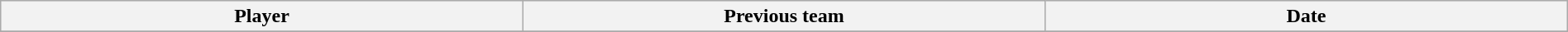<table class="wikitable" style="width:100%;">
<tr style="text-align:center; background:#ddd;">
<th style="width:33%;">Player</th>
<th style="width:33%;">Previous team</th>
<th style="width:33%;">Date</th>
</tr>
<tr>
</tr>
</table>
